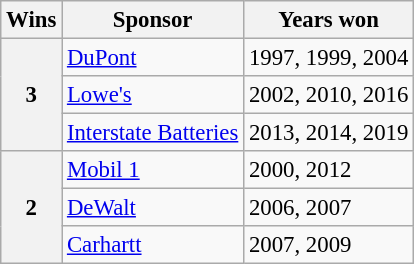<table class="wikitable" style="font-size: 95%;">
<tr>
<th>Wins</th>
<th>Sponsor</th>
<th>Years won</th>
</tr>
<tr>
<th rowspan="3">3</th>
<td><a href='#'>DuPont</a></td>
<td>1997, 1999, 2004</td>
</tr>
<tr>
<td><a href='#'>Lowe's</a></td>
<td>2002, 2010, 2016</td>
</tr>
<tr>
<td><a href='#'>Interstate Batteries</a></td>
<td>2013, 2014, 2019</td>
</tr>
<tr>
<th rowspan="3">2</th>
<td><a href='#'>Mobil 1</a></td>
<td>2000, 2012</td>
</tr>
<tr>
<td><a href='#'>DeWalt</a></td>
<td>2006, 2007</td>
</tr>
<tr>
<td><a href='#'>Carhartt</a></td>
<td>2007, 2009</td>
</tr>
</table>
